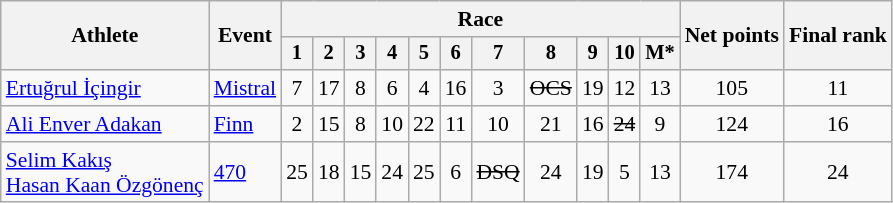<table class="wikitable" style="font-size:90%">
<tr>
<th rowspan=2>Athlete</th>
<th rowspan=2>Event</th>
<th colspan=11>Race</th>
<th rowspan=2>Net points</th>
<th rowspan=2>Final rank</th>
</tr>
<tr style="font-size:95%">
<th>1</th>
<th>2</th>
<th>3</th>
<th>4</th>
<th>5</th>
<th>6</th>
<th>7</th>
<th>8</th>
<th>9</th>
<th>10</th>
<th>M*</th>
</tr>
<tr align=center>
<td align=left><a href='#'>Ertuğrul İçingir</a></td>
<td align=left><a href='#'>Mistral</a></td>
<td>7</td>
<td>17</td>
<td>8</td>
<td>6</td>
<td>4</td>
<td>16</td>
<td>3</td>
<td><s>OCS</s></td>
<td>19</td>
<td>12</td>
<td>13</td>
<td>105</td>
<td>11</td>
</tr>
<tr align=center>
<td align=left><a href='#'>Ali Enver Adakan</a></td>
<td align=left><a href='#'>Finn</a></td>
<td>2</td>
<td>15</td>
<td>8</td>
<td>10</td>
<td>22</td>
<td>11</td>
<td>10</td>
<td>21</td>
<td>16</td>
<td><s>24</s></td>
<td>9</td>
<td>124</td>
<td>16</td>
</tr>
<tr align=center>
<td align=left><a href='#'>Selim Kakış</a><br><a href='#'>Hasan Kaan Özgönenç</a></td>
<td align=left><a href='#'>470</a></td>
<td>25</td>
<td>18</td>
<td>15</td>
<td>24</td>
<td>25</td>
<td>6</td>
<td><s>DSQ</s></td>
<td>24</td>
<td>19</td>
<td>5</td>
<td>13</td>
<td>174</td>
<td>24</td>
</tr>
</table>
